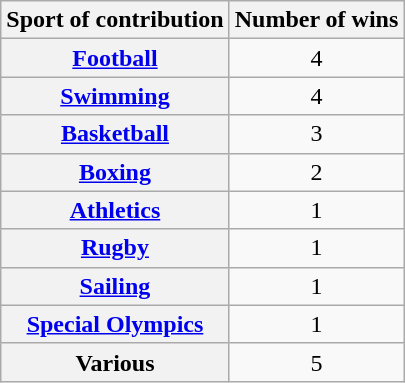<table class="wikitable plainrowheaders sortable">
<tr>
<th scope=col>Sport of contribution</th>
<th scope=col>Number of wins</th>
</tr>
<tr>
<th scope=row><a href='#'>Football</a></th>
<td align=center>4</td>
</tr>
<tr>
<th scope=row><a href='#'>Swimming</a></th>
<td align=center>4</td>
</tr>
<tr>
<th scope=row><a href='#'>Basketball</a></th>
<td align=center>3</td>
</tr>
<tr>
<th scope=row><a href='#'>Boxing</a></th>
<td align=center>2</td>
</tr>
<tr>
<th scope=row><a href='#'>Athletics</a></th>
<td align=center>1</td>
</tr>
<tr>
<th scope=row><a href='#'>Rugby</a></th>
<td align=center>1</td>
</tr>
<tr>
<th scope=row><a href='#'>Sailing</a></th>
<td align=center>1</td>
</tr>
<tr>
<th scope=row><a href='#'>Special Olympics</a></th>
<td align=center>1</td>
</tr>
<tr>
<th scope=row>Various</th>
<td align=center>5</td>
</tr>
</table>
